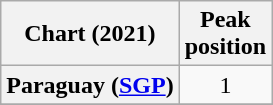<table class="wikitable plainrowheaders" style="text-align:center">
<tr>
<th scope="col">Chart (2021)</th>
<th scope="col">Peak<br>position</th>
</tr>
<tr>
<th scope="row">Paraguay (<a href='#'>SGP</a>)</th>
<td>1</td>
</tr>
<tr>
</tr>
</table>
